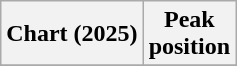<table class="wikitable sortable plainrowheaders" border="1">
<tr>
<th scope="col">Chart (2025)</th>
<th scope="col">Peak<br>position</th>
</tr>
<tr>
</tr>
</table>
